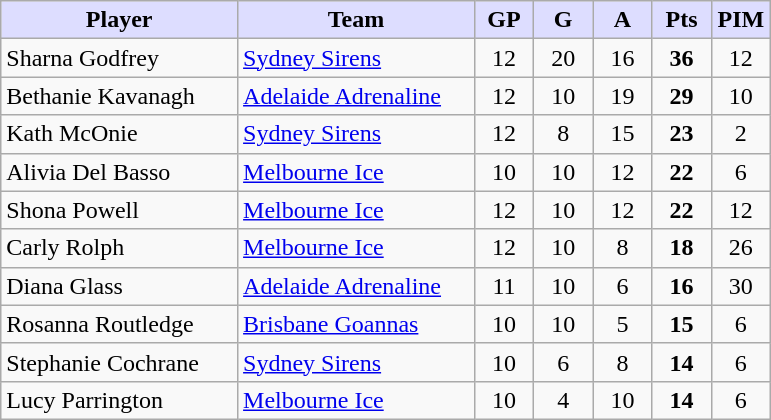<table class="wikitable" style="text-align:center">
<tr>
<th style="background:#ddf; width:30%;">Player</th>
<th style="background:#ddf; width:30%;">Team</th>
<th style="background:#ddf; width:7.5%;">GP</th>
<th style="background:#ddf; width:7.5%;">G</th>
<th style="background:#ddf; width:7.5%;">A</th>
<th style="background:#ddf; width:7.5%;">Pts</th>
<th style="background:#ddf; width:7.5%;">PIM</th>
</tr>
<tr>
<td align=left>Sharna Godfrey</td>
<td align=left><a href='#'>Sydney Sirens</a></td>
<td>12</td>
<td>20</td>
<td>16</td>
<td><strong>36</strong></td>
<td>12</td>
</tr>
<tr>
<td align=left>Bethanie Kavanagh</td>
<td align=left><a href='#'>Adelaide Adrenaline</a></td>
<td>12</td>
<td>10</td>
<td>19</td>
<td><strong>29</strong></td>
<td>10</td>
</tr>
<tr>
<td align=left>Kath McOnie</td>
<td align=left><a href='#'>Sydney Sirens</a></td>
<td>12</td>
<td>8</td>
<td>15</td>
<td><strong>23</strong></td>
<td>2</td>
</tr>
<tr>
<td align=left>Alivia Del Basso</td>
<td align=left><a href='#'>Melbourne Ice</a></td>
<td>10</td>
<td>10</td>
<td>12</td>
<td><strong>22</strong></td>
<td>6</td>
</tr>
<tr>
<td align=left>Shona Powell</td>
<td align=left><a href='#'>Melbourne Ice</a></td>
<td>12</td>
<td>10</td>
<td>12</td>
<td><strong>22</strong></td>
<td>12</td>
</tr>
<tr>
<td align=left>Carly Rolph</td>
<td align=left><a href='#'>Melbourne Ice</a></td>
<td>12</td>
<td>10</td>
<td>8</td>
<td><strong>18</strong></td>
<td>26</td>
</tr>
<tr>
<td align=left>Diana Glass</td>
<td align=left><a href='#'>Adelaide Adrenaline</a></td>
<td>11</td>
<td>10</td>
<td>6</td>
<td><strong>16</strong></td>
<td>30</td>
</tr>
<tr>
<td align=left>Rosanna Routledge</td>
<td align=left><a href='#'>Brisbane Goannas</a></td>
<td>10</td>
<td>10</td>
<td>5</td>
<td><strong>15</strong></td>
<td>6</td>
</tr>
<tr>
<td align=left>Stephanie Cochrane</td>
<td align=left><a href='#'>Sydney Sirens</a></td>
<td>10</td>
<td>6</td>
<td>8</td>
<td><strong>14</strong></td>
<td>6</td>
</tr>
<tr>
<td align=left>Lucy Parrington</td>
<td align=left><a href='#'>Melbourne Ice</a></td>
<td>10</td>
<td>4</td>
<td>10</td>
<td><strong>14</strong></td>
<td>6</td>
</tr>
</table>
